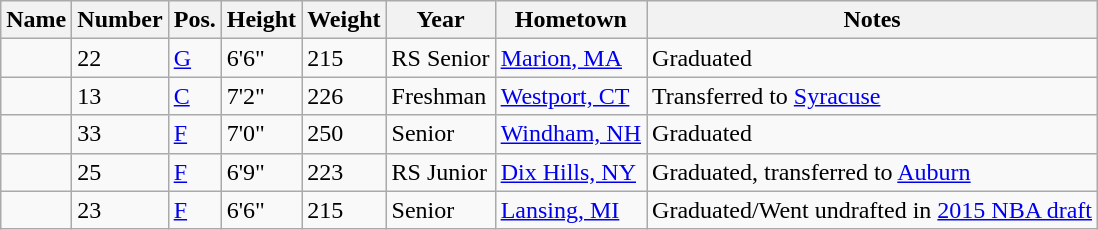<table class="wikitable sortable" border="1">
<tr>
<th>Name</th>
<th>Number</th>
<th>Pos.</th>
<th>Height</th>
<th>Weight</th>
<th>Year</th>
<th>Hometown</th>
<th class="unsortable">Notes</th>
</tr>
<tr>
<td></td>
<td>22</td>
<td><a href='#'>G</a></td>
<td>6'6"</td>
<td>215</td>
<td>RS Senior</td>
<td><a href='#'>Marion, MA</a></td>
<td>Graduated</td>
</tr>
<tr>
<td></td>
<td>13</td>
<td><a href='#'>C</a></td>
<td>7'2"</td>
<td>226</td>
<td>Freshman</td>
<td><a href='#'>Westport, CT</a></td>
<td>Transferred to <a href='#'>Syracuse</a></td>
</tr>
<tr>
<td></td>
<td>33</td>
<td><a href='#'>F</a></td>
<td>7'0"</td>
<td>250</td>
<td>Senior</td>
<td><a href='#'>Windham, NH</a></td>
<td>Graduated</td>
</tr>
<tr>
<td></td>
<td>25</td>
<td><a href='#'>F</a></td>
<td>6'9"</td>
<td>223</td>
<td>RS Junior</td>
<td><a href='#'>Dix Hills, NY</a></td>
<td>Graduated, transferred to <a href='#'>Auburn</a></td>
</tr>
<tr>
<td></td>
<td>23</td>
<td><a href='#'>F</a></td>
<td>6'6"</td>
<td>215</td>
<td>Senior</td>
<td><a href='#'>Lansing, MI</a></td>
<td>Graduated/Went undrafted in <a href='#'>2015 NBA draft</a></td>
</tr>
</table>
